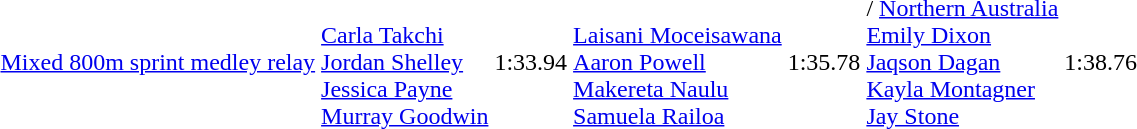<table>
<tr>
<td><a href='#'>Mixed 800m sprint medley relay</a></td>
<td align=left> <br><a href='#'>Carla Takchi</a><br><a href='#'>Jordan Shelley</a><br><a href='#'>Jessica Payne</a><br><a href='#'>Murray Goodwin</a></td>
<td>1:33.94</td>
<td align=left> <br><a href='#'>Laisani Moceisawana</a><br><a href='#'>Aaron Powell</a><br><a href='#'>Makereta Naulu</a><br><a href='#'>Samuela Railoa</a></td>
<td>1:35.78</td>
<td align=left>/ <a href='#'>Northern Australia</a> <br><a href='#'>Emily Dixon</a><br><a href='#'>Jaqson Dagan</a><br><a href='#'>Kayla Montagner</a><br><a href='#'>Jay Stone</a></td>
<td>1:38.76</td>
</tr>
</table>
